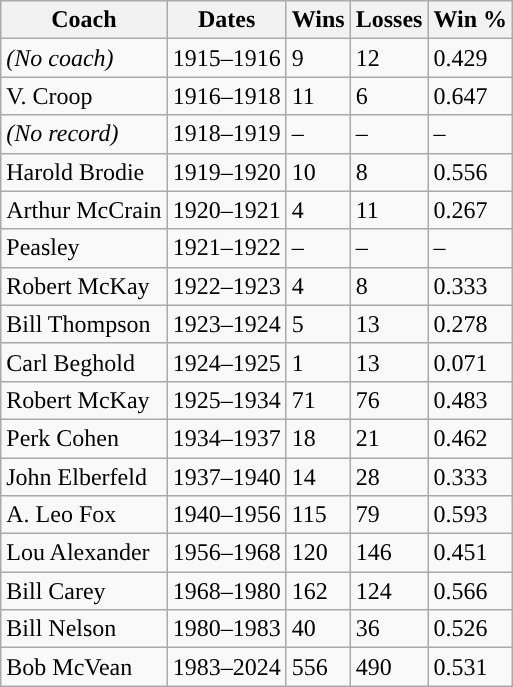<table class="wikitable">
<tr>
<th width=px>Coach</th>
<th width=px>Dates</th>
<th width=px>Wins</th>
<th width=px>Losses</th>
<th width=px>Win %</th>
</tr>
<tr>
<td><em>(No coach)</em></td>
<td>1915–1916</td>
<td>9</td>
<td>12</td>
<td>0.429</td>
</tr>
<tr>
<td>V. Croop</td>
<td>1916–1918</td>
<td>11</td>
<td>6</td>
<td>0.647</td>
</tr>
<tr>
<td><em>(No record)</em></td>
<td>1918–1919</td>
<td>–</td>
<td>–</td>
<td>–</td>
</tr>
<tr>
<td>Harold Brodie</td>
<td>1919–1920</td>
<td>10</td>
<td>8</td>
<td>0.556</td>
</tr>
<tr>
<td>Arthur McCrain</td>
<td>1920–1921</td>
<td>4</td>
<td>11</td>
<td>0.267</td>
</tr>
<tr>
<td>Peasley</td>
<td>1921–1922</td>
<td>–</td>
<td>–</td>
<td>–</td>
</tr>
<tr>
<td>Robert McKay</td>
<td>1922–1923</td>
<td>4</td>
<td>8</td>
<td>0.333</td>
</tr>
<tr>
<td>Bill Thompson</td>
<td>1923–1924</td>
<td>5</td>
<td>13</td>
<td>0.278</td>
</tr>
<tr>
<td>Carl Beghold</td>
<td>1924–1925</td>
<td>1</td>
<td>13</td>
<td>0.071</td>
</tr>
<tr>
<td>Robert McKay</td>
<td>1925–1934</td>
<td>71</td>
<td>76</td>
<td>0.483</td>
</tr>
<tr>
<td>Perk Cohen</td>
<td>1934–1937</td>
<td>18</td>
<td>21</td>
<td>0.462</td>
</tr>
<tr>
<td>John Elberfeld</td>
<td>1937–1940</td>
<td>14</td>
<td>28</td>
<td>0.333</td>
</tr>
<tr>
<td>A. Leo Fox</td>
<td>1940–1956</td>
<td>115</td>
<td>79</td>
<td>0.593</td>
</tr>
<tr>
<td>Lou Alexander</td>
<td>1956–1968</td>
<td>120</td>
<td>146</td>
<td>0.451</td>
</tr>
<tr>
<td>Bill Carey</td>
<td>1968–1980</td>
<td>162</td>
<td>124</td>
<td>0.566</td>
</tr>
<tr>
<td>Bill Nelson</td>
<td>1980–1983</td>
<td>40</td>
<td>36</td>
<td>0.526</td>
</tr>
<tr>
<td>Bob McVean</td>
<td>1983–2024</td>
<td>556</td>
<td>490</td>
<td>0.531</td>
</tr>
</table>
